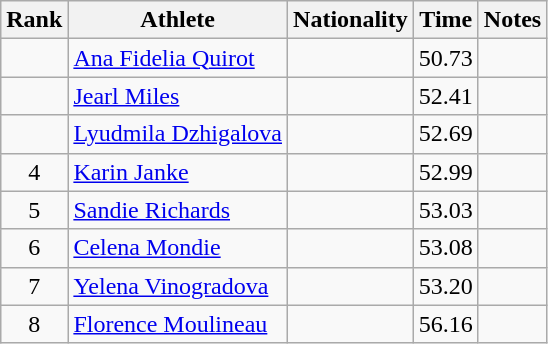<table class="wikitable sortable" style="text-align:center">
<tr>
<th>Rank</th>
<th>Athlete</th>
<th>Nationality</th>
<th>Time</th>
<th>Notes</th>
</tr>
<tr>
<td></td>
<td align=left><a href='#'>Ana Fidelia Quirot</a></td>
<td align=left></td>
<td>50.73</td>
<td></td>
</tr>
<tr>
<td></td>
<td align=left><a href='#'>Jearl Miles</a></td>
<td align=left></td>
<td>52.41</td>
<td></td>
</tr>
<tr>
<td></td>
<td align=left><a href='#'>Lyudmila Dzhigalova</a></td>
<td align=left></td>
<td>52.69</td>
<td></td>
</tr>
<tr>
<td>4</td>
<td align=left><a href='#'>Karin Janke</a></td>
<td align=left></td>
<td>52.99</td>
<td></td>
</tr>
<tr>
<td>5</td>
<td align=left><a href='#'>Sandie Richards</a></td>
<td align=left></td>
<td>53.03</td>
<td></td>
</tr>
<tr>
<td>6</td>
<td align=left><a href='#'>Celena Mondie</a></td>
<td align=left></td>
<td>53.08</td>
<td></td>
</tr>
<tr>
<td>7</td>
<td align=left><a href='#'>Yelena Vinogradova</a></td>
<td align=left></td>
<td>53.20</td>
<td></td>
</tr>
<tr>
<td>8</td>
<td align=left><a href='#'>Florence Moulineau</a></td>
<td align=left></td>
<td>56.16</td>
<td></td>
</tr>
</table>
